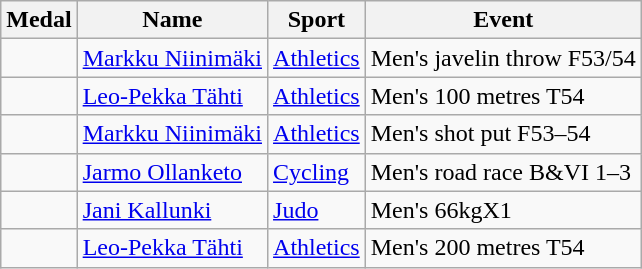<table class="wikitable">
<tr>
<th>Medal</th>
<th>Name</th>
<th>Sport</th>
<th>Event</th>
</tr>
<tr>
<td></td>
<td><a href='#'>Markku Niinimäki</a></td>
<td><a href='#'>Athletics</a></td>
<td>Men's javelin throw F53/54</td>
</tr>
<tr>
<td></td>
<td><a href='#'>Leo-Pekka Tähti</a></td>
<td><a href='#'>Athletics</a></td>
<td>Men's 100 metres T54</td>
</tr>
<tr>
<td></td>
<td><a href='#'>Markku Niinimäki</a></td>
<td><a href='#'>Athletics</a></td>
<td>Men's shot put F53–54</td>
</tr>
<tr>
<td></td>
<td><a href='#'>Jarmo Ollanketo</a></td>
<td><a href='#'>Cycling</a></td>
<td>Men's road race B&VI 1–3</td>
</tr>
<tr>
<td></td>
<td><a href='#'>Jani Kallunki</a></td>
<td><a href='#'>Judo</a></td>
<td>Men's 66kgX1</td>
</tr>
<tr>
<td></td>
<td><a href='#'>Leo-Pekka Tähti</a></td>
<td><a href='#'>Athletics</a></td>
<td>Men's 200 metres T54</td>
</tr>
</table>
